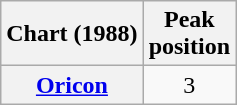<table class="wikitable plainrowheaders" style="text-align:center;">
<tr>
<th scope="col">Chart (1988)</th>
<th scope="col">Peak<br>position</th>
</tr>
<tr>
<th scope="row"><a href='#'>Oricon</a></th>
<td>3</td>
</tr>
</table>
